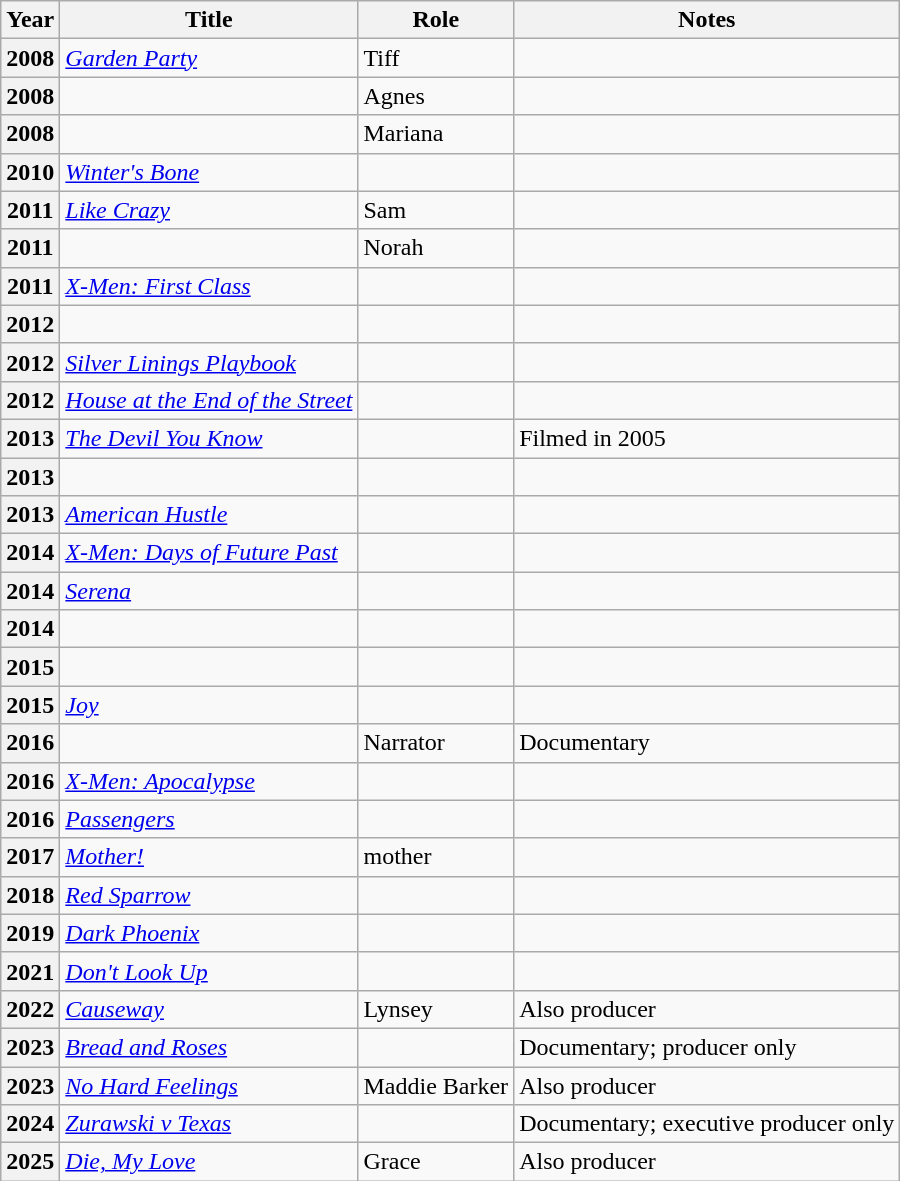<table class="wikitable plainrowheaders sortable">
<tr>
<th scope="col">Year</th>
<th scope="col">Title</th>
<th scope="col">Role</th>
<th scope="col" class="unsortable">Notes</th>
</tr>
<tr>
<th scope="row">2008</th>
<td><em><a href='#'>Garden Party</a></em></td>
<td>Tiff</td>
<td></td>
</tr>
<tr>
<th scope="row">2008</th>
<td><em></em></td>
<td>Agnes</td>
<td></td>
</tr>
<tr>
<th scope="row">2008</th>
<td><em></em></td>
<td>Mariana</td>
<td></td>
</tr>
<tr>
<th scope="row">2010</th>
<td><em><a href='#'>Winter's Bone</a></em></td>
<td></td>
<td></td>
</tr>
<tr>
<th scope="row">2011</th>
<td><em><a href='#'>Like Crazy</a></em></td>
<td>Sam</td>
<td></td>
</tr>
<tr>
<th scope="row">2011</th>
<td><em></em></td>
<td>Norah</td>
<td></td>
</tr>
<tr>
<th scope="row">2011</th>
<td><em><a href='#'>X-Men: First Class</a></em></td>
<td></td>
<td></td>
</tr>
<tr>
<th scope="row">2012</th>
<td><em></em></td>
<td></td>
<td></td>
</tr>
<tr>
<th scope="row">2012</th>
<td><em><a href='#'>Silver Linings Playbook</a></em></td>
<td></td>
<td></td>
</tr>
<tr>
<th scope="row">2012</th>
<td><em><a href='#'>House at the End of the Street</a></em></td>
<td></td>
<td></td>
</tr>
<tr>
<th scope="row">2013</th>
<td><em><a href='#'>The Devil You Know</a></em></td>
<td></td>
<td>Filmed in 2005</td>
</tr>
<tr>
<th scope="row">2013</th>
<td><em></em></td>
<td></td>
<td></td>
</tr>
<tr>
<th scope="row">2013</th>
<td><em><a href='#'>American Hustle</a></em></td>
<td></td>
<td></td>
</tr>
<tr>
<th scope="row">2014</th>
<td><em><a href='#'>X-Men: Days of Future Past</a></em></td>
<td></td>
<td></td>
</tr>
<tr>
<th scope="row">2014</th>
<td><em><a href='#'>Serena</a></em></td>
<td></td>
<td></td>
</tr>
<tr>
<th scope="row">2014</th>
<td><em></em></td>
<td></td>
<td></td>
</tr>
<tr>
<th scope="row">2015</th>
<td><em></em></td>
<td></td>
<td></td>
</tr>
<tr>
<th scope="row">2015</th>
<td><em><a href='#'>Joy</a></em></td>
<td></td>
<td></td>
</tr>
<tr>
<th scope="row">2016</th>
<td><em></em></td>
<td>Narrator</td>
<td>Documentary</td>
</tr>
<tr>
<th scope="row">2016</th>
<td><em><a href='#'>X-Men: Apocalypse</a></em></td>
<td></td>
<td></td>
</tr>
<tr>
<th scope="row">2016</th>
<td><em><a href='#'>Passengers</a></em></td>
<td></td>
<td></td>
</tr>
<tr>
<th scope="row">2017</th>
<td><em><a href='#'>Mother!</a></em></td>
<td>mother</td>
<td></td>
</tr>
<tr>
<th scope="row">2018</th>
<td><em><a href='#'>Red Sparrow</a></em></td>
<td></td>
<td></td>
</tr>
<tr>
<th scope="row">2019</th>
<td><em><a href='#'>Dark Phoenix</a></em></td>
<td></td>
<td></td>
</tr>
<tr>
<th scope="row">2021</th>
<td><em><a href='#'>Don't Look Up</a></em></td>
<td></td>
<td></td>
</tr>
<tr>
<th scope="row">2022</th>
<td><em><a href='#'>Causeway</a></em></td>
<td>Lynsey</td>
<td>Also producer</td>
</tr>
<tr>
<th scope="row">2023</th>
<td><em><a href='#'>Bread and Roses</a></em></td>
<td></td>
<td>Documentary; producer only</td>
</tr>
<tr>
<th scope="row">2023</th>
<td><em><a href='#'>No Hard Feelings</a></em></td>
<td>Maddie Barker</td>
<td>Also producer</td>
</tr>
<tr>
<th scope="row">2024</th>
<td><em><a href='#'>Zurawski v Texas</a></em></td>
<td></td>
<td>Documentary; executive producer only</td>
</tr>
<tr>
<th scope="row">2025</th>
<td><em><a href='#'>Die, My Love</a></em></td>
<td>Grace</td>
<td>Also producer</td>
</tr>
</table>
